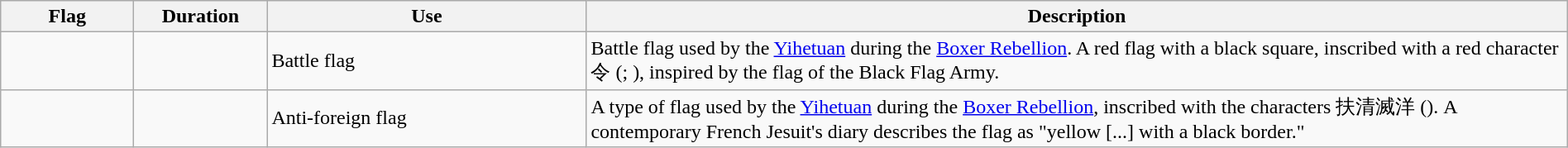<table class="wikitable" width="100%">
<tr>
<th style="width:100px;">Flag</th>
<th style="width:100px;">Duration</th>
<th style="width:250px;">Use</th>
<th style="min-width:250px">Description</th>
</tr>
<tr>
<td></td>
<td></td>
<td>Battle flag</td>
<td>Battle flag used by the <a href='#'>Yihetuan</a> during the <a href='#'>Boxer Rebellion</a>. A red flag with a black square, inscribed with a red character 令 (; ), inspired by the flag of the Black Flag Army.</td>
</tr>
<tr>
<td></td>
<td></td>
<td>Anti-foreign flag</td>
<td>A type of flag used by the <a href='#'>Yihetuan</a> during the <a href='#'>Boxer Rebellion</a>, inscribed with the characters 扶清滅洋 (). A contemporary French Jesuit's diary describes the flag as "yellow [...] with a black border."</td>
</tr>
</table>
